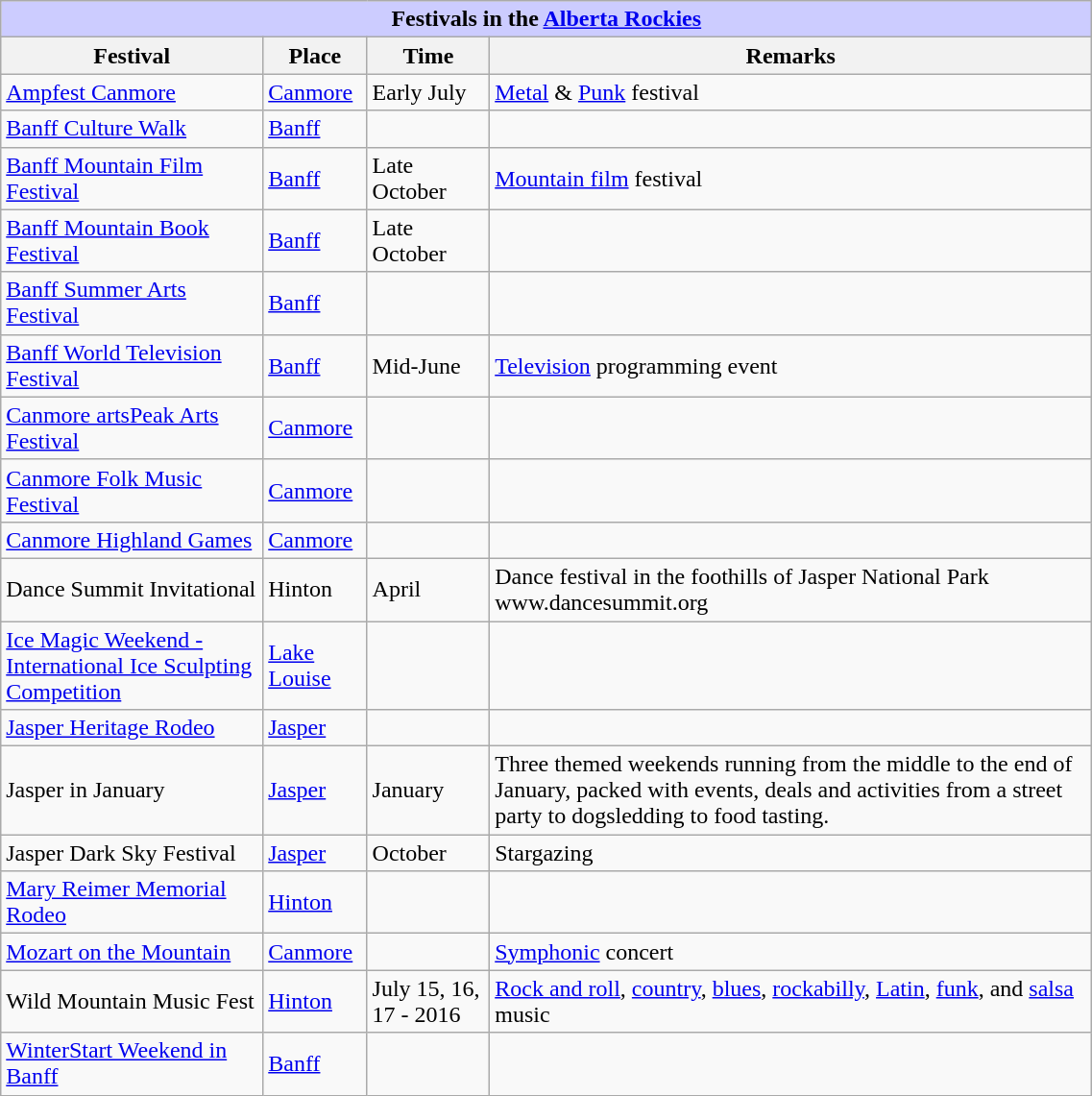<table class="wikitable" style="width:60%;">
<tr>
<th colspan="5"  style="text-align:center; background:#ccf;">Festivals in the <a href='#'>Alberta Rockies</a></th>
</tr>
<tr>
<th>Festival</th>
<th>Place</th>
<th>Time</th>
<th>Remarks</th>
</tr>
<tr>
<td><a href='#'>Ampfest Canmore</a></td>
<td><a href='#'>Canmore</a></td>
<td>Early July</td>
<td><a href='#'>Metal</a> & <a href='#'>Punk</a> festival</td>
</tr>
<tr>
<td><a href='#'>Banff Culture Walk</a></td>
<td><a href='#'>Banff</a></td>
<td></td>
<td></td>
</tr>
<tr>
<td><a href='#'>Banff Mountain Film Festival</a></td>
<td><a href='#'>Banff</a></td>
<td>Late October</td>
<td><a href='#'>Mountain film</a> festival</td>
</tr>
<tr>
<td><a href='#'>Banff Mountain Book Festival</a></td>
<td><a href='#'>Banff</a></td>
<td>Late October</td>
<td></td>
</tr>
<tr>
<td><a href='#'>Banff Summer Arts Festival</a></td>
<td><a href='#'>Banff</a></td>
<td></td>
<td></td>
</tr>
<tr>
<td><a href='#'>Banff World Television Festival</a></td>
<td><a href='#'>Banff</a></td>
<td>Mid-June</td>
<td><a href='#'>Television</a> programming event</td>
</tr>
<tr>
<td><a href='#'>Canmore artsPeak Arts Festival</a></td>
<td><a href='#'>Canmore</a></td>
<td></td>
<td></td>
</tr>
<tr>
<td><a href='#'>Canmore Folk Music Festival</a></td>
<td><a href='#'>Canmore</a></td>
<td></td>
<td></td>
</tr>
<tr>
<td><a href='#'>Canmore Highland Games</a></td>
<td><a href='#'>Canmore</a></td>
<td></td>
<td></td>
</tr>
<tr>
<td>Dance Summit Invitational</td>
<td>Hinton</td>
<td>April</td>
<td>Dance festival in the foothills of Jasper National Park www.dancesummit.org</td>
</tr>
<tr>
<td><a href='#'>Ice Magic Weekend - International Ice Sculpting Competition</a></td>
<td><a href='#'>Lake Louise</a></td>
<td></td>
<td></td>
</tr>
<tr>
<td><a href='#'>Jasper Heritage Rodeo</a></td>
<td><a href='#'>Jasper</a></td>
<td></td>
<td></td>
</tr>
<tr>
<td>Jasper in January</td>
<td><a href='#'>Jasper</a></td>
<td>January</td>
<td>Three themed weekends running from the middle to the end of January, packed with events, deals and activities from a street party to dogsledding to food tasting.</td>
</tr>
<tr>
<td>Jasper Dark Sky Festival</td>
<td><a href='#'>Jasper</a></td>
<td>October</td>
<td>Stargazing</td>
</tr>
<tr>
<td><a href='#'>Mary Reimer Memorial Rodeo</a></td>
<td><a href='#'>Hinton</a></td>
<td></td>
<td></td>
</tr>
<tr>
<td><a href='#'>Mozart on the Mountain</a></td>
<td><a href='#'>Canmore</a></td>
<td></td>
<td><a href='#'>Symphonic</a> concert</td>
</tr>
<tr>
<td>Wild Mountain Music Fest</td>
<td><a href='#'>Hinton</a></td>
<td>July 15, 16, 17 - 2016</td>
<td><a href='#'>Rock and roll</a>, <a href='#'>country</a>, <a href='#'>blues</a>, <a href='#'>rockabilly</a>, <a href='#'>Latin</a>, <a href='#'>funk</a>, and <a href='#'>salsa</a> music</td>
</tr>
<tr>
<td><a href='#'>WinterStart Weekend in Banff</a></td>
<td><a href='#'>Banff</a></td>
<td></td>
<td></td>
</tr>
</table>
